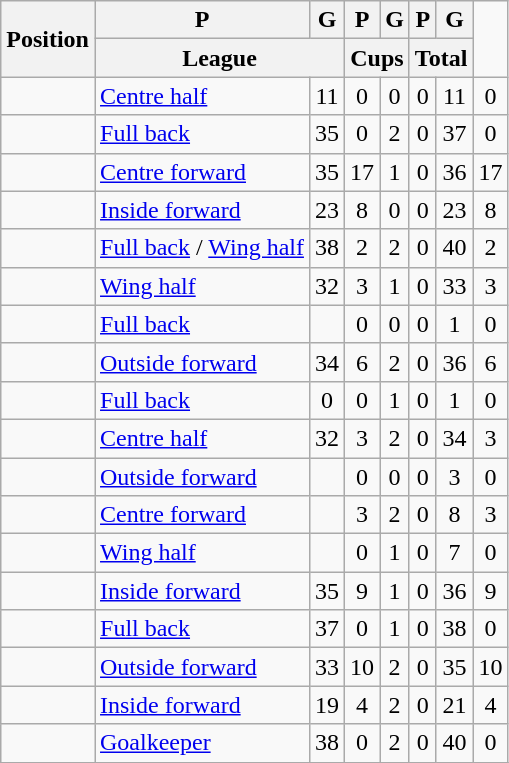<table class="wikitable sortable" style="text-align:center">
<tr>
<th rowspan=2>Position</th>
<th>P</th>
<th>G</th>
<th>P</th>
<th>G</th>
<th>P</th>
<th>G</th>
</tr>
<tr class=unsortable>
<th colspan=2>League</th>
<th colspan=2>Cups</th>
<th colspan=2>Total</th>
</tr>
<tr>
<td align=left></td>
<td align=left><a href='#'>Centre half</a></td>
<td>11</td>
<td>0</td>
<td>0</td>
<td>0</td>
<td>11</td>
<td>0</td>
</tr>
<tr>
<td align=left></td>
<td align=left><a href='#'>Full back</a></td>
<td>35</td>
<td>0</td>
<td>2</td>
<td>0</td>
<td>37</td>
<td>0</td>
</tr>
<tr>
<td align=left></td>
<td align=left><a href='#'>Centre forward</a></td>
<td>35</td>
<td>17</td>
<td>1</td>
<td>0</td>
<td>36</td>
<td>17</td>
</tr>
<tr>
<td align=left></td>
<td align=left><a href='#'>Inside forward</a></td>
<td>23</td>
<td>8</td>
<td>0</td>
<td>0</td>
<td>23</td>
<td>8</td>
</tr>
<tr>
<td align=left></td>
<td align=left><a href='#'>Full back</a> / <a href='#'>Wing half</a></td>
<td>38</td>
<td>2</td>
<td>2</td>
<td>0</td>
<td>40</td>
<td>2</td>
</tr>
<tr>
<td align=left></td>
<td align=left><a href='#'>Wing half</a></td>
<td>32</td>
<td>3</td>
<td>1</td>
<td>0</td>
<td>33</td>
<td>3</td>
</tr>
<tr>
<td align=left></td>
<td align=left><a href='#'>Full back</a></td>
<td></td>
<td>0</td>
<td>0</td>
<td>0</td>
<td>1</td>
<td>0</td>
</tr>
<tr>
<td align=left></td>
<td align=left><a href='#'>Outside forward</a></td>
<td>34</td>
<td>6</td>
<td>2</td>
<td>0</td>
<td>36</td>
<td>6</td>
</tr>
<tr>
<td align=left></td>
<td align=left><a href='#'>Full back</a></td>
<td>0</td>
<td>0</td>
<td>1</td>
<td>0</td>
<td>1</td>
<td>0</td>
</tr>
<tr>
<td align=left></td>
<td align=left><a href='#'>Centre half</a></td>
<td>32</td>
<td>3</td>
<td>2</td>
<td>0</td>
<td>34</td>
<td>3</td>
</tr>
<tr>
<td align=left></td>
<td align=left><a href='#'>Outside forward</a></td>
<td></td>
<td>0</td>
<td>0</td>
<td>0</td>
<td>3</td>
<td>0</td>
</tr>
<tr>
<td align=left></td>
<td align=left><a href='#'>Centre forward</a></td>
<td></td>
<td>3</td>
<td>2</td>
<td>0</td>
<td>8</td>
<td>3</td>
</tr>
<tr>
<td align=left></td>
<td align=left><a href='#'>Wing half</a></td>
<td></td>
<td>0</td>
<td>1</td>
<td>0</td>
<td>7</td>
<td>0</td>
</tr>
<tr>
<td align=left></td>
<td align=left><a href='#'>Inside forward</a></td>
<td>35</td>
<td>9</td>
<td>1</td>
<td>0</td>
<td>36</td>
<td>9</td>
</tr>
<tr>
<td align=left></td>
<td align=left><a href='#'>Full back</a></td>
<td>37</td>
<td>0</td>
<td>1</td>
<td>0</td>
<td>38</td>
<td>0</td>
</tr>
<tr>
<td align=left></td>
<td align=left><a href='#'>Outside forward</a></td>
<td>33</td>
<td>10</td>
<td>2</td>
<td>0</td>
<td>35</td>
<td>10</td>
</tr>
<tr>
<td align=left></td>
<td align=left><a href='#'>Inside forward</a></td>
<td>19</td>
<td>4</td>
<td>2</td>
<td>0</td>
<td>21</td>
<td>4</td>
</tr>
<tr>
<td align=left></td>
<td align=left><a href='#'>Goalkeeper</a></td>
<td>38</td>
<td>0</td>
<td>2</td>
<td>0</td>
<td>40</td>
<td>0</td>
</tr>
<tr>
</tr>
</table>
